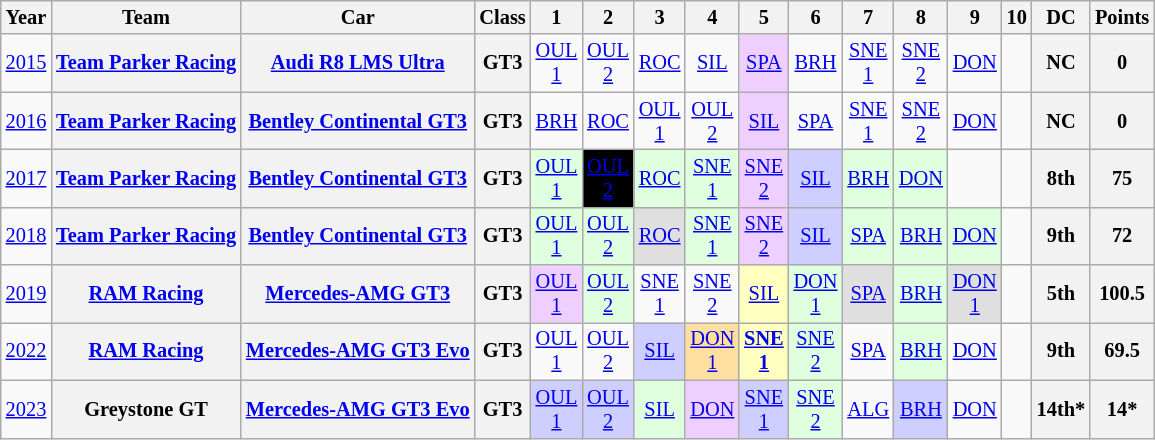<table class="wikitable" style="text-align:center; font-size:85%">
<tr>
<th>Year</th>
<th>Team</th>
<th>Car</th>
<th>Class</th>
<th>1</th>
<th>2</th>
<th>3</th>
<th>4</th>
<th>5</th>
<th>6</th>
<th>7</th>
<th>8</th>
<th>9</th>
<th>10</th>
<th>DC</th>
<th>Points</th>
</tr>
<tr>
<td><a href='#'>2015</a></td>
<th nowrap><a href='#'>Team Parker Racing</a></th>
<th nowrap><a href='#'>Audi R8 LMS Ultra</a></th>
<th>GT3</th>
<td><a href='#'>OUL<br>1</a><br></td>
<td><a href='#'>OUL<br>2</a><br></td>
<td><a href='#'>ROC</a><br></td>
<td><a href='#'>SIL</a><br></td>
<td style="background:#efcfff;"><a href='#'>SPA</a><br></td>
<td><a href='#'>BRH</a><br></td>
<td><a href='#'>SNE<br>1</a><br></td>
<td><a href='#'>SNE<br>2</a><br></td>
<td><a href='#'>DON</a><br></td>
<td></td>
<th>NC</th>
<th>0</th>
</tr>
<tr>
<td><a href='#'>2016</a></td>
<th nowrap><a href='#'>Team Parker Racing</a></th>
<th nowrap><a href='#'>Bentley Continental GT3</a></th>
<th>GT3</th>
<td><a href='#'>BRH</a><br></td>
<td><a href='#'>ROC</a><br></td>
<td><a href='#'>OUL<br>1</a><br></td>
<td><a href='#'>OUL<br>2</a><br></td>
<td style="background:#efcfff;"><a href='#'>SIL</a><br></td>
<td><a href='#'>SPA</a><br></td>
<td><a href='#'>SNE<br>1</a><br></td>
<td><a href='#'>SNE<br>2</a><br></td>
<td><a href='#'>DON</a><br></td>
<td></td>
<th>NC</th>
<th>0</th>
</tr>
<tr>
<td><a href='#'>2017</a></td>
<th nowrap><a href='#'>Team Parker Racing</a></th>
<th nowrap><a href='#'>Bentley Continental GT3</a></th>
<th>GT3</th>
<td style="background:#DFFFDF;"><a href='#'>OUL<br>1</a><br></td>
<td style="background:#000000; color:white"><a href='#'><span>OUL<br>2</span></a><br></td>
<td style="background:#DFFFDF;"><a href='#'>ROC</a><br></td>
<td style="background:#DFFFDF;"><a href='#'>SNE<br>1</a><br></td>
<td style="background:#efcfff;"><a href='#'>SNE<br>2</a><br></td>
<td style="background:#CFCFFF;"><a href='#'>SIL</a><br></td>
<td style="background:#DFFFDF;"><a href='#'>BRH</a><br></td>
<td style="background:#DFFFDF;"><a href='#'>DON</a><br></td>
<td></td>
<td></td>
<th>8th</th>
<th>75</th>
</tr>
<tr>
<td><a href='#'>2018</a></td>
<th nowrap><a href='#'>Team Parker Racing</a></th>
<th nowrap><a href='#'>Bentley Continental GT3</a></th>
<th>GT3</th>
<td style="background:#DFFFDF;"><a href='#'>OUL<br>1</a><br></td>
<td style="background:#DFFFDF;"><a href='#'>OUL<br>2</a><br></td>
<td style="background:#DFDFDF;"><a href='#'>ROC</a><br></td>
<td style="background:#DFFFDF;"><a href='#'>SNE<br>1</a><br></td>
<td style="background:#efcfff;"><a href='#'>SNE<br>2</a><br></td>
<td style="background:#CFCFFF;"><a href='#'>SIL</a><br></td>
<td style="background:#DFFFDF;"><a href='#'>SPA</a><br></td>
<td style="background:#DFFFDF;"><a href='#'>BRH</a><br></td>
<td style="background:#DFFFDF;"><a href='#'>DON</a><br></td>
<td></td>
<th>9th</th>
<th>72</th>
</tr>
<tr>
<td><a href='#'>2019</a></td>
<th nowrap><a href='#'>RAM Racing</a></th>
<th nowrap><a href='#'>Mercedes-AMG GT3</a></th>
<th>GT3</th>
<td style="background:#efcfff;"><a href='#'>OUL<br>1</a><br></td>
<td style="background:#DFFFDF;"><a href='#'>OUL<br>2</a><br></td>
<td><a href='#'>SNE<br>1</a></td>
<td><a href='#'>SNE<br>2</a></td>
<td style="background:#FFFFBF;"><a href='#'>SIL</a><br></td>
<td style="background:#DFFFDF;"><a href='#'>DON<br>1</a><br></td>
<td style="background:#DFDFDF;"><a href='#'>SPA</a><br></td>
<td style="background:#DFFFDF;"><a href='#'>BRH</a><br></td>
<td style="background:#DFDFDF;"><a href='#'>DON<br>1</a><br></td>
<td></td>
<th>5th</th>
<th>100.5</th>
</tr>
<tr>
<td><a href='#'>2022</a></td>
<th nowrap><a href='#'>RAM Racing</a></th>
<th nowrap><a href='#'>Mercedes-AMG GT3 Evo</a></th>
<th>GT3</th>
<td><a href='#'>OUL<br>1</a></td>
<td><a href='#'>OUL<br>2</a></td>
<td style="background:#CFCFFF;"><a href='#'>SIL</a><br></td>
<td style="background:#FFDF9F;"><a href='#'>DON<br>1</a><br></td>
<td style="background:#FFFFBF;"><strong><a href='#'>SNE<br>1</a><br></strong></td>
<td style="background:#DFFFDF;"><a href='#'>SNE<br>2</a><br></td>
<td><a href='#'>SPA</a></td>
<td style="background:#DFFFDF;"><a href='#'>BRH</a><br></td>
<td><a href='#'>DON</a></td>
<td></td>
<th>9th</th>
<th>69.5</th>
</tr>
<tr>
<td><a href='#'>2023</a></td>
<th nowrap>Greystone GT</th>
<th nowrap><a href='#'>Mercedes-AMG GT3 Evo</a></th>
<th>GT3</th>
<td style="background:#CFCFFF;"><a href='#'>OUL<br>1</a><br></td>
<td style="background:#CFCFFF;"><a href='#'>OUL<br>2</a><br></td>
<td style="background:#DFFFDF;"><a href='#'>SIL</a><br></td>
<td style="background:#efcfff;"><a href='#'>DON</a><br></td>
<td style="background:#CFCFFF;"><a href='#'>SNE<br>1</a><br></td>
<td style="background:#DFFFDF;"><a href='#'>SNE<br>2</a><br></td>
<td><a href='#'>ALG</a><br></td>
<td style="background:#CFCFFF;"><a href='#'>BRH</a><br></td>
<td><a href='#'>DON</a><br></td>
<td></td>
<th>14th*</th>
<th>14*</th>
</tr>
</table>
